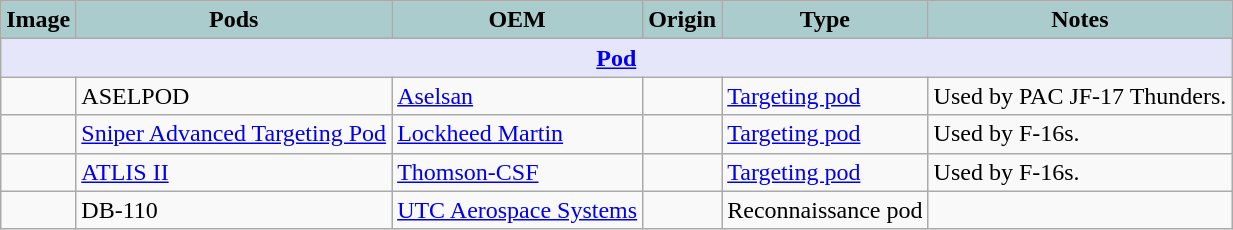<table class="wikitable">
<tr>
<th style="text-align:center; background:#acc;">Image</th>
<th style="text-align:center; background:#acc;">Pods</th>
<th style="text-align:center; background:#acc;">OEM</th>
<th style="text-align: center; background:#acc;">Origin</th>
<th style="text-align:l center; background:#acc;">Type</th>
<th style="text-align: center; background:#acc;">Notes</th>
</tr>
<tr>
<th colspan="6" style="align: center; background: lavender;"><a href='#'>Pod</a></th>
</tr>
<tr>
<td></td>
<td>ASELPOD</td>
<td><a href='#'>Aselsan</a></td>
<td></td>
<td><a href='#'>Targeting pod</a></td>
<td>Used by PAC JF-17 Thunders.</td>
</tr>
<tr>
<td></td>
<td><a href='#'>Sniper Advanced Targeting Pod</a></td>
<td><a href='#'>Lockheed Martin</a></td>
<td></td>
<td><a href='#'>Targeting pod</a></td>
<td>Used by F-16s.</td>
</tr>
<tr>
<td></td>
<td><a href='#'>ATLIS II</a></td>
<td><a href='#'>Thomson-CSF</a></td>
<td></td>
<td><a href='#'>Targeting pod</a></td>
<td>Used by F-16s.</td>
</tr>
<tr>
<td></td>
<td>DB-110</td>
<td><a href='#'>UTC Aerospace Systems</a></td>
<td></td>
<td>Reconnaissance pod</td>
<td></td>
</tr>
</table>
